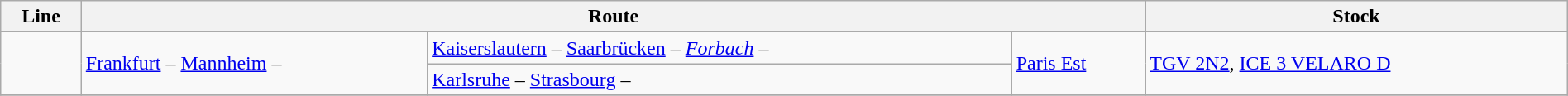<table class="wikitable" width="100%">
<tr class="hintergrundfarbe5">
<th>Line</th>
<th colspan="3">Route</th>
<th>Stock</th>
</tr>
<tr>
<td rowspan="2"></td>
<td rowspan="2"><a href='#'>Frankfurt</a> – <a href='#'>Mannheim</a> –</td>
<td><a href='#'>Kaiserslautern</a> – <a href='#'>Saarbrücken</a> – <em><a href='#'>Forbach</a></em> –</td>
<td rowspan="2"><a href='#'>Paris Est</a></td>
<td rowspan="2"><a href='#'>TGV 2N2</a>, <a href='#'>ICE 3 VELARO D</a></td>
</tr>
<tr>
<td><a href='#'>Karlsruhe</a> – <a href='#'>Strasbourg</a> –</td>
</tr>
<tr>
</tr>
</table>
